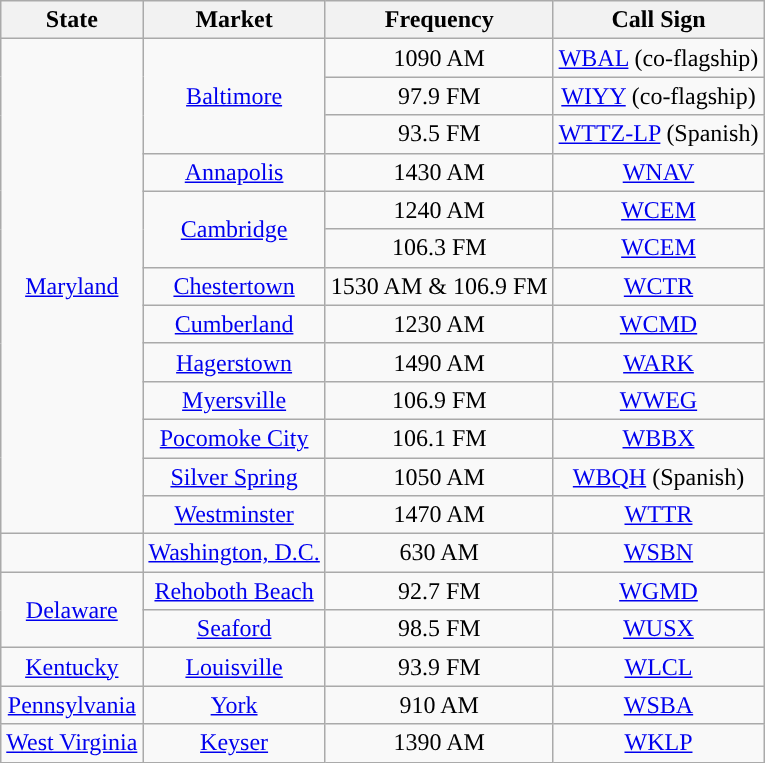<table class="wikitable"  style="text-align: center;">
<tr>
<th>State</th>
<th>Market</th>
<th>Frequency</th>
<th>Call Sign</th>
</tr>
<tr>
<td rowspan=13><a href='#'>Maryland</a></td>
<td rowspan=3><a href='#'>Baltimore</a></td>
<td>1090 AM</td>
<td><a href='#'>WBAL</a> (co-flagship)</td>
</tr>
<tr>
<td>97.9 FM</td>
<td><a href='#'>WIYY</a> (co-flagship)</td>
</tr>
<tr>
<td>93.5 FM</td>
<td><a href='#'>WTTZ-LP</a> (Spanish)</td>
</tr>
<tr>
<td><a href='#'>Annapolis</a></td>
<td>1430 AM</td>
<td><a href='#'>WNAV</a></td>
</tr>
<tr>
<td rowspan=2><a href='#'>Cambridge</a></td>
<td>1240 AM</td>
<td><a href='#'>WCEM</a></td>
</tr>
<tr>
<td>106.3 FM</td>
<td><a href='#'>WCEM</a></td>
</tr>
<tr>
<td><a href='#'>Chestertown</a></td>
<td>1530 AM & 106.9 FM</td>
<td><a href='#'>WCTR</a></td>
</tr>
<tr>
<td><a href='#'>Cumberland</a></td>
<td>1230 AM</td>
<td><a href='#'>WCMD</a></td>
</tr>
<tr>
<td><a href='#'>Hagerstown</a></td>
<td>1490 AM</td>
<td><a href='#'>WARK</a></td>
</tr>
<tr>
<td><a href='#'>Myersville</a></td>
<td>106.9 FM</td>
<td><a href='#'>WWEG</a></td>
</tr>
<tr>
<td><a href='#'>Pocomoke City</a></td>
<td>106.1 FM</td>
<td><a href='#'>WBBX</a></td>
</tr>
<tr>
<td><a href='#'>Silver Spring</a></td>
<td>1050 AM</td>
<td><a href='#'>WBQH</a> (Spanish)</td>
</tr>
<tr>
<td><a href='#'>Westminster</a></td>
<td>1470 AM</td>
<td><a href='#'>WTTR</a></td>
</tr>
<tr>
<td></td>
<td><a href='#'>Washington, D.C.</a></td>
<td>630 AM</td>
<td><a href='#'>WSBN</a></td>
</tr>
<tr>
<td rowspan=2><a href='#'>Delaware</a></td>
<td><a href='#'>Rehoboth Beach</a></td>
<td>92.7 FM</td>
<td><a href='#'>WGMD</a></td>
</tr>
<tr>
<td><a href='#'>Seaford</a></td>
<td>98.5 FM</td>
<td><a href='#'>WUSX</a></td>
</tr>
<tr>
<td><a href='#'>Kentucky</a></td>
<td><a href='#'>Louisville</a></td>
<td>93.9 FM</td>
<td><a href='#'>WLCL</a></td>
</tr>
<tr>
<td><a href='#'>Pennsylvania</a></td>
<td><a href='#'>York</a></td>
<td>910 AM</td>
<td><a href='#'>WSBA</a></td>
</tr>
<tr>
<td><a href='#'>West Virginia</a></td>
<td><a href='#'>Keyser</a></td>
<td>1390 AM</td>
<td><a href='#'>WKLP</a></td>
</tr>
</table>
